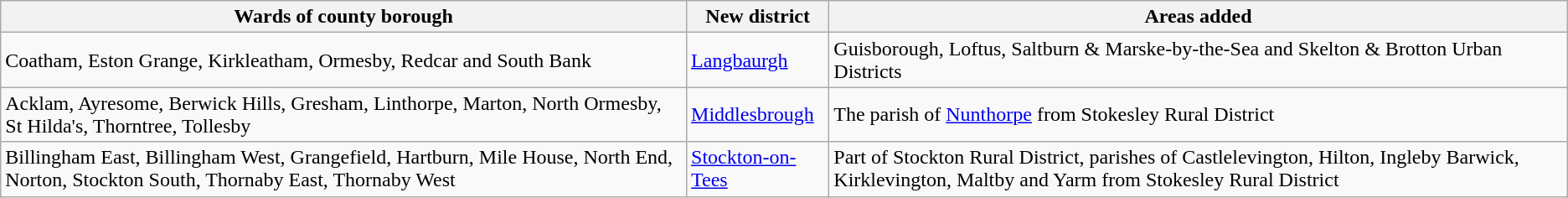<table class="wikitable">
<tr>
<th>Wards of county borough</th>
<th>New district</th>
<th>Areas added</th>
</tr>
<tr>
<td>Coatham, Eston Grange, Kirkleatham, Ormesby, Redcar and South Bank</td>
<td><a href='#'>Langbaurgh</a></td>
<td>Guisborough, Loftus, Saltburn & Marske-by-the-Sea and Skelton & Brotton Urban Districts</td>
</tr>
<tr>
<td>Acklam, Ayresome, Berwick Hills, Gresham, Linthorpe, Marton, North Ormesby, St Hilda's, Thorntree, Tollesby</td>
<td><a href='#'>Middlesbrough</a></td>
<td>The parish of <a href='#'>Nunthorpe</a> from Stokesley Rural District</td>
</tr>
<tr>
<td>Billingham East, Billingham West, Grangefield, Hartburn, Mile House, North End, Norton, Stockton South, Thornaby East, Thornaby West</td>
<td><a href='#'>Stockton-on-Tees</a></td>
<td>Part of Stockton Rural District, parishes of Castlelevington, Hilton, Ingleby Barwick, Kirklevington, Maltby and Yarm from Stokesley Rural District</td>
</tr>
</table>
